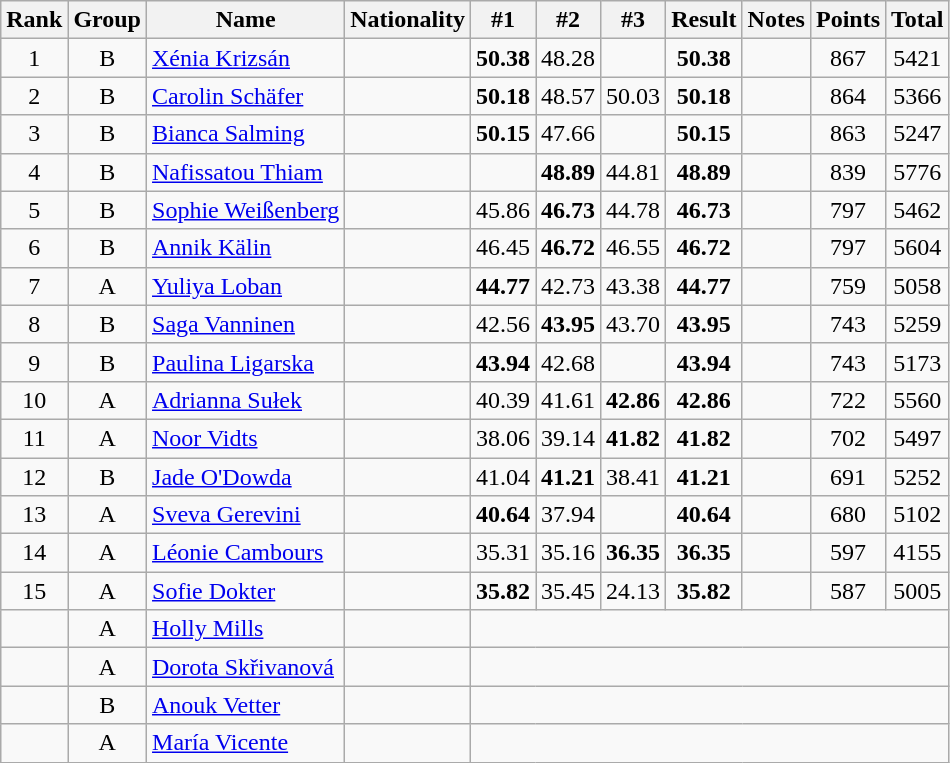<table class="wikitable sortable" style="text-align:center">
<tr>
<th>Rank</th>
<th>Group</th>
<th>Name</th>
<th>Nationality</th>
<th>#1</th>
<th>#2</th>
<th>#3</th>
<th>Result</th>
<th>Notes</th>
<th>Points</th>
<th>Total</th>
</tr>
<tr>
<td>1</td>
<td>B</td>
<td align=left><a href='#'>Xénia Krizsán</a></td>
<td align=left></td>
<td><strong>50.38</strong></td>
<td>48.28</td>
<td></td>
<td><strong>50.38</strong></td>
<td></td>
<td>867</td>
<td>5421</td>
</tr>
<tr>
<td>2</td>
<td>B</td>
<td align=left><a href='#'>Carolin Schäfer</a></td>
<td align=left></td>
<td><strong>50.18</strong></td>
<td>48.57</td>
<td>50.03</td>
<td><strong>50.18</strong></td>
<td></td>
<td>864</td>
<td>5366</td>
</tr>
<tr>
<td>3</td>
<td>B</td>
<td align=left><a href='#'>Bianca Salming</a></td>
<td align=left></td>
<td><strong>50.15</strong></td>
<td>47.66</td>
<td></td>
<td><strong>50.15</strong></td>
<td></td>
<td>863</td>
<td>5247</td>
</tr>
<tr>
<td>4</td>
<td>B</td>
<td align=left><a href='#'>Nafissatou Thiam</a></td>
<td align=left></td>
<td></td>
<td><strong>48.89</strong></td>
<td>44.81</td>
<td><strong>48.89</strong></td>
<td></td>
<td>839</td>
<td>5776</td>
</tr>
<tr>
<td>5</td>
<td>B</td>
<td align=left><a href='#'>Sophie Weißenberg</a></td>
<td align=left></td>
<td>45.86</td>
<td><strong>46.73</strong></td>
<td>44.78</td>
<td><strong>46.73</strong></td>
<td></td>
<td>797</td>
<td>5462</td>
</tr>
<tr>
<td>6</td>
<td>B</td>
<td align=left><a href='#'>Annik Kälin</a></td>
<td align=left></td>
<td>46.45</td>
<td><strong>46.72</strong></td>
<td>46.55</td>
<td><strong>46.72</strong></td>
<td></td>
<td>797</td>
<td>5604</td>
</tr>
<tr>
<td>7</td>
<td>A</td>
<td align=left><a href='#'>Yuliya Loban</a></td>
<td align=left></td>
<td><strong>44.77</strong></td>
<td>42.73</td>
<td>43.38</td>
<td><strong>44.77</strong></td>
<td></td>
<td>759</td>
<td>5058</td>
</tr>
<tr>
<td>8</td>
<td>B</td>
<td align=left><a href='#'>Saga Vanninen</a></td>
<td align=left></td>
<td>42.56</td>
<td><strong>43.95</strong></td>
<td>43.70</td>
<td><strong>43.95</strong></td>
<td></td>
<td>743</td>
<td>5259</td>
</tr>
<tr>
<td>9</td>
<td>B</td>
<td align=left><a href='#'>Paulina Ligarska</a></td>
<td align=left></td>
<td><strong>43.94</strong></td>
<td>42.68</td>
<td></td>
<td><strong>43.94</strong></td>
<td></td>
<td>743</td>
<td>5173</td>
</tr>
<tr>
<td>10</td>
<td>A</td>
<td align=left><a href='#'>Adrianna Sułek</a></td>
<td align=left></td>
<td>40.39</td>
<td>41.61</td>
<td><strong>42.86</strong></td>
<td><strong>42.86</strong></td>
<td></td>
<td>722</td>
<td>5560</td>
</tr>
<tr>
<td>11</td>
<td>A</td>
<td align=left><a href='#'>Noor Vidts</a></td>
<td align=left></td>
<td>38.06</td>
<td>39.14</td>
<td><strong>41.82</strong></td>
<td><strong>41.82</strong></td>
<td></td>
<td>702</td>
<td>5497</td>
</tr>
<tr>
<td>12</td>
<td>B</td>
<td align=left><a href='#'>Jade O'Dowda</a></td>
<td align=left></td>
<td>41.04</td>
<td><strong>41.21</strong></td>
<td>38.41</td>
<td><strong>41.21</strong></td>
<td></td>
<td>691</td>
<td>5252</td>
</tr>
<tr>
<td>13</td>
<td>A</td>
<td align=left><a href='#'>Sveva Gerevini</a></td>
<td align=left></td>
<td><strong>40.64</strong></td>
<td>37.94</td>
<td></td>
<td><strong>40.64</strong></td>
<td></td>
<td>680</td>
<td>5102</td>
</tr>
<tr>
<td>14</td>
<td>A</td>
<td align=left><a href='#'>Léonie Cambours</a></td>
<td align=left></td>
<td>35.31</td>
<td>35.16</td>
<td><strong>36.35</strong></td>
<td><strong>36.35</strong></td>
<td></td>
<td>597</td>
<td>4155</td>
</tr>
<tr>
<td>15</td>
<td>A</td>
<td align=left><a href='#'>Sofie Dokter</a></td>
<td align=left></td>
<td><strong>35.82</strong></td>
<td>35.45</td>
<td>24.13</td>
<td><strong>35.82</strong></td>
<td></td>
<td>587</td>
<td>5005</td>
</tr>
<tr>
<td></td>
<td>A</td>
<td align=left><a href='#'>Holly Mills</a></td>
<td align=left></td>
<td colspan=7></td>
</tr>
<tr>
<td></td>
<td>A</td>
<td align=left><a href='#'>Dorota Skřivanová</a></td>
<td align=left></td>
<td colspan=7></td>
</tr>
<tr>
<td></td>
<td>B</td>
<td align=left><a href='#'>Anouk Vetter</a></td>
<td align=left></td>
<td colspan=7></td>
</tr>
<tr>
<td></td>
<td>A</td>
<td align=left><a href='#'>María Vicente</a></td>
<td align=left></td>
<td colspan=7></td>
</tr>
</table>
